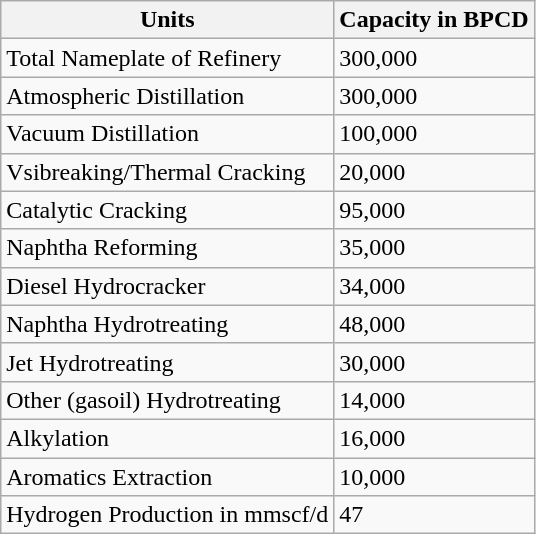<table class="wikitable">
<tr>
<th>Units</th>
<th>Capacity in BPCD</th>
</tr>
<tr>
<td>Total Nameplate of Refinery</td>
<td>300,000</td>
</tr>
<tr>
<td>Atmospheric Distillation</td>
<td>300,000</td>
</tr>
<tr>
<td>Vacuum Distillation</td>
<td>100,000</td>
</tr>
<tr>
<td>Vsibreaking/Thermal Cracking</td>
<td>20,000</td>
</tr>
<tr>
<td>Catalytic Cracking</td>
<td>95,000</td>
</tr>
<tr>
<td>Naphtha Reforming</td>
<td>35,000</td>
</tr>
<tr>
<td>Diesel Hydrocracker</td>
<td>34,000</td>
</tr>
<tr>
<td>Naphtha Hydrotreating</td>
<td>48,000</td>
</tr>
<tr>
<td>Jet Hydrotreating</td>
<td>30,000</td>
</tr>
<tr>
<td>Other (gasoil) Hydrotreating</td>
<td>14,000</td>
</tr>
<tr>
<td>Alkylation</td>
<td>16,000</td>
</tr>
<tr>
<td>Aromatics Extraction</td>
<td>10,000</td>
</tr>
<tr>
<td>Hydrogen Production in mmscf/d</td>
<td>47</td>
</tr>
</table>
